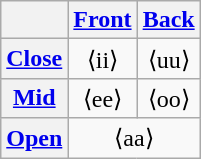<table class="wikitable" style=text-align:center>
<tr>
<th></th>
<th><a href='#'>Front</a></th>
<th><a href='#'>Back</a></th>
</tr>
<tr>
<th><a href='#'>Close</a></th>
<td>  ⟨ii⟩</td>
<td>  ⟨uu⟩</td>
</tr>
<tr>
<th><a href='#'>Mid</a></th>
<td>  ⟨ee⟩</td>
<td>  ⟨oo⟩</td>
</tr>
<tr>
<th><a href='#'>Open</a></th>
<td colspan="2">  ⟨aa⟩</td>
</tr>
</table>
